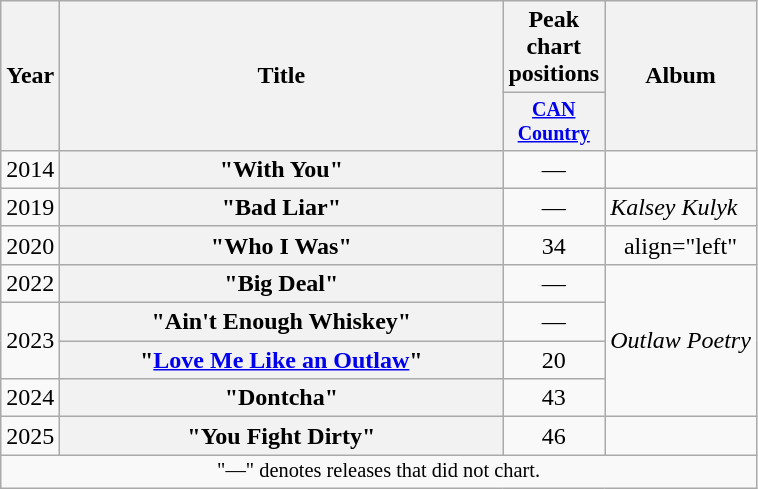<table class="wikitable plainrowheaders" style="text-align:center;">
<tr>
<th scope="col" rowspan="2">Year</th>
<th scope="col" rowspan="2" style="width:18em;">Title</th>
<th scope="col" colspan="1">Peak chart positions</th>
<th scope="col" rowspan="2">Album</th>
</tr>
<tr style="font-size:smaller;">
<th scope="col" style="width:4em;"><a href='#'>CAN Country</a><br></th>
</tr>
<tr>
<td>2014</td>
<th scope="row">"With You"</th>
<td>—</td>
<td></td>
</tr>
<tr>
<td>2019</td>
<th scope="row">"Bad Liar"</th>
<td>—</td>
<td align="left"><em>Kalsey Kulyk</em></td>
</tr>
<tr>
<td>2020</td>
<th scope="row">"Who I Was"</th>
<td>34</td>
<td>align="left" </td>
</tr>
<tr>
<td>2022</td>
<th scope="row">"Big Deal"</th>
<td>—</td>
<td align="left" rowspan="4"><em>Outlaw Poetry</em></td>
</tr>
<tr>
<td rowspan="2">2023</td>
<th scope="row">"Ain't Enough Whiskey"</th>
<td>—</td>
</tr>
<tr>
<th scope="row">"<a href='#'>Love Me Like an Outlaw</a>"</th>
<td>20</td>
</tr>
<tr>
<td>2024</td>
<th scope="row">"Dontcha"</th>
<td>43</td>
</tr>
<tr>
<td>2025</td>
<th scope="row">"You Fight Dirty"</th>
<td>46</td>
<td></td>
</tr>
<tr>
<td colspan="5" style="font-size:85%">"—" denotes releases that did not chart.</td>
</tr>
</table>
